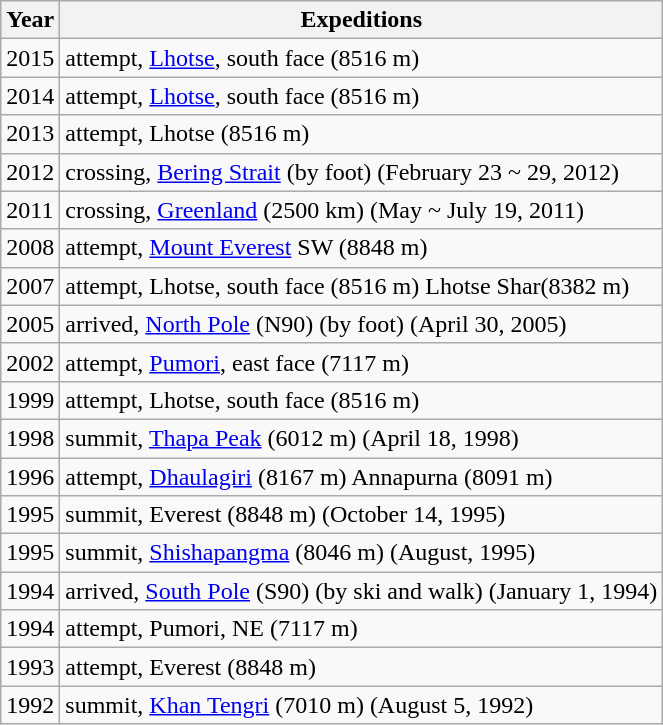<table class="wikitable">
<tr>
<th>Year</th>
<th>Expeditions</th>
</tr>
<tr>
<td>2015</td>
<td>attempt, <a href='#'>Lhotse</a>, south face (8516 m)</td>
</tr>
<tr>
<td>2014</td>
<td>attempt, <a href='#'>Lhotse</a>, south face (8516 m)</td>
</tr>
<tr>
<td>2013</td>
<td>attempt, Lhotse (8516 m)</td>
</tr>
<tr>
<td>2012</td>
<td>crossing, <a href='#'>Bering Strait</a> (by foot) (February 23 ~ 29, 2012)</td>
</tr>
<tr>
<td>2011</td>
<td>crossing, <a href='#'>Greenland</a> (2500 km) (May ~ July 19, 2011)</td>
</tr>
<tr>
<td>2008</td>
<td>attempt, <a href='#'>Mount Everest</a> SW (8848 m)</td>
</tr>
<tr>
<td>2007</td>
<td>attempt, Lhotse, south face (8516 m) Lhotse Shar(8382 m)</td>
</tr>
<tr>
<td>2005</td>
<td>arrived, <a href='#'>North Pole</a> (N90) (by foot) (April 30, 2005)</td>
</tr>
<tr>
<td>2002</td>
<td>attempt, <a href='#'>Pumori</a>, east face (7117 m)</td>
</tr>
<tr>
<td>1999</td>
<td>attempt, Lhotse, south face (8516 m)</td>
</tr>
<tr>
<td>1998</td>
<td>summit, <a href='#'>Thapa Peak</a> (6012 m) (April 18, 1998)</td>
</tr>
<tr>
<td>1996</td>
<td>attempt, <a href='#'>Dhaulagiri</a> (8167 m) Annapurna (8091 m)</td>
</tr>
<tr>
<td>1995</td>
<td>summit, Everest (8848 m) (October 14, 1995)</td>
</tr>
<tr>
<td>1995</td>
<td>summit, <a href='#'>Shishapangma</a> (8046 m) (August, 1995)</td>
</tr>
<tr>
<td>1994</td>
<td>arrived, <a href='#'>South Pole</a> (S90) (by ski and walk) (January 1, 1994)</td>
</tr>
<tr>
<td>1994</td>
<td>attempt, Pumori, NE (7117 m)</td>
</tr>
<tr>
<td>1993</td>
<td>attempt, Everest (8848 m)</td>
</tr>
<tr>
<td>1992</td>
<td>summit, <a href='#'>Khan Tengri</a> (7010 m) (August 5, 1992)</td>
</tr>
</table>
